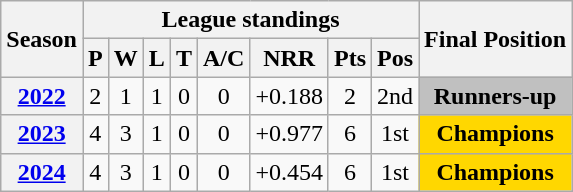<table class="wikitable sortable" style="text-align:center">
<tr>
<th scope="col" rowspan="2">Season</th>
<th scope="col" colspan="8">League standings</th>
<th scope="col" rowspan="2">Final Position</th>
</tr>
<tr>
<th scope="col">P</th>
<th scope="col">W</th>
<th scope="col">L</th>
<th scope="col">T</th>
<th scope="col">A/C</th>
<th scope="col">NRR</th>
<th scope="col">Pts</th>
<th scope="col">Pos</th>
</tr>
<tr>
<th scope="row"><a href='#'>2022</a></th>
<td>2</td>
<td>1</td>
<td>1</td>
<td>0</td>
<td>0</td>
<td>+0.188</td>
<td>2</td>
<td>2nd</td>
<th style="background: silver;">Runners-up</th>
</tr>
<tr>
<th scope="row"><a href='#'>2023</a></th>
<td>4</td>
<td>3</td>
<td>1</td>
<td>0</td>
<td>0</td>
<td>+0.977</td>
<td>6</td>
<td>1st</td>
<th style="background: gold;">Champions</th>
</tr>
<tr>
<th scope="row"><a href='#'>2024</a></th>
<td>4</td>
<td>3</td>
<td>1</td>
<td>0</td>
<td>0</td>
<td>+0.454</td>
<td>6</td>
<td>1st</td>
<th style="background: gold;">Champions</th>
</tr>
</table>
